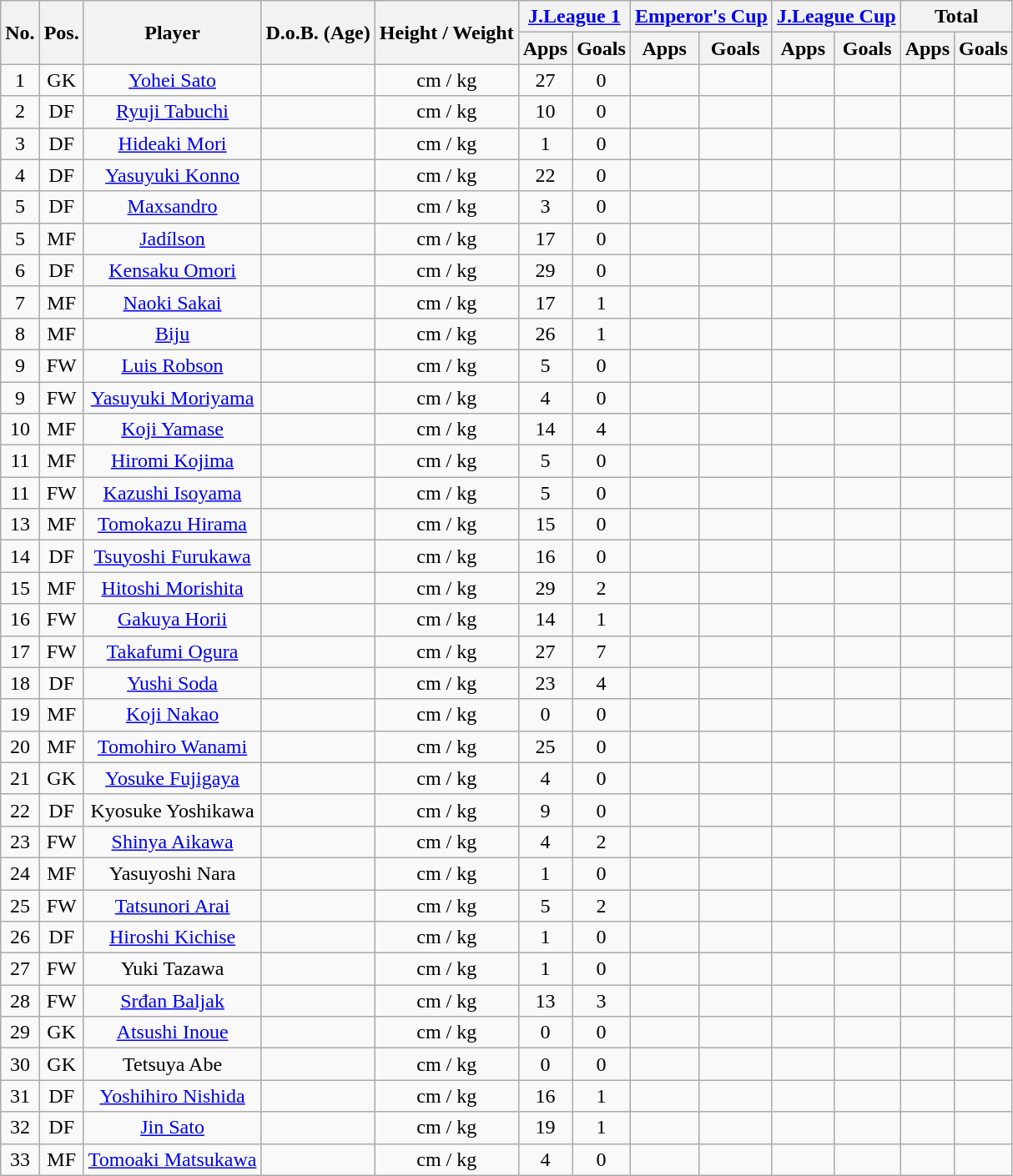<table class="wikitable" style="text-align:center;">
<tr>
<th rowspan="2">No.</th>
<th rowspan="2">Pos.</th>
<th rowspan="2">Player</th>
<th rowspan="2">D.o.B. (Age)</th>
<th rowspan="2">Height / Weight</th>
<th colspan="2"><a href='#'>J.League 1</a></th>
<th colspan="2"><a href='#'>Emperor's Cup</a></th>
<th colspan="2"><a href='#'>J.League Cup</a></th>
<th colspan="2">Total</th>
</tr>
<tr>
<th>Apps</th>
<th>Goals</th>
<th>Apps</th>
<th>Goals</th>
<th>Apps</th>
<th>Goals</th>
<th>Apps</th>
<th>Goals</th>
</tr>
<tr>
<td>1</td>
<td>GK</td>
<td><a href='#'>Yohei Sato</a></td>
<td></td>
<td>cm / kg</td>
<td>27</td>
<td>0</td>
<td></td>
<td></td>
<td></td>
<td></td>
<td></td>
<td></td>
</tr>
<tr>
<td>2</td>
<td>DF</td>
<td><a href='#'>Ryuji Tabuchi</a></td>
<td></td>
<td>cm / kg</td>
<td>10</td>
<td>0</td>
<td></td>
<td></td>
<td></td>
<td></td>
<td></td>
<td></td>
</tr>
<tr>
<td>3</td>
<td>DF</td>
<td><a href='#'>Hideaki Mori</a></td>
<td></td>
<td>cm / kg</td>
<td>1</td>
<td>0</td>
<td></td>
<td></td>
<td></td>
<td></td>
<td></td>
<td></td>
</tr>
<tr>
<td>4</td>
<td>DF</td>
<td><a href='#'>Yasuyuki Konno</a></td>
<td></td>
<td>cm / kg</td>
<td>22</td>
<td>0</td>
<td></td>
<td></td>
<td></td>
<td></td>
<td></td>
<td></td>
</tr>
<tr>
<td>5</td>
<td>DF</td>
<td><a href='#'>Maxsandro</a></td>
<td></td>
<td>cm / kg</td>
<td>3</td>
<td>0</td>
<td></td>
<td></td>
<td></td>
<td></td>
<td></td>
<td></td>
</tr>
<tr>
<td>5</td>
<td>MF</td>
<td><a href='#'>Jadílson</a></td>
<td></td>
<td>cm / kg</td>
<td>17</td>
<td>0</td>
<td></td>
<td></td>
<td></td>
<td></td>
<td></td>
<td></td>
</tr>
<tr>
<td>6</td>
<td>DF</td>
<td><a href='#'>Kensaku Omori</a></td>
<td></td>
<td>cm / kg</td>
<td>29</td>
<td>0</td>
<td></td>
<td></td>
<td></td>
<td></td>
<td></td>
<td></td>
</tr>
<tr>
<td>7</td>
<td>MF</td>
<td><a href='#'>Naoki Sakai</a></td>
<td></td>
<td>cm / kg</td>
<td>17</td>
<td>1</td>
<td></td>
<td></td>
<td></td>
<td></td>
<td></td>
<td></td>
</tr>
<tr>
<td>8</td>
<td>MF</td>
<td><a href='#'>Biju</a></td>
<td></td>
<td>cm / kg</td>
<td>26</td>
<td>1</td>
<td></td>
<td></td>
<td></td>
<td></td>
<td></td>
<td></td>
</tr>
<tr>
<td>9</td>
<td>FW</td>
<td><a href='#'>Luis Robson</a></td>
<td></td>
<td>cm / kg</td>
<td>5</td>
<td>0</td>
<td></td>
<td></td>
<td></td>
<td></td>
<td></td>
<td></td>
</tr>
<tr>
<td>9</td>
<td>FW</td>
<td><a href='#'>Yasuyuki Moriyama</a></td>
<td></td>
<td>cm / kg</td>
<td>4</td>
<td>0</td>
<td></td>
<td></td>
<td></td>
<td></td>
<td></td>
<td></td>
</tr>
<tr>
<td>10</td>
<td>MF</td>
<td><a href='#'>Koji Yamase</a></td>
<td></td>
<td>cm / kg</td>
<td>14</td>
<td>4</td>
<td></td>
<td></td>
<td></td>
<td></td>
<td></td>
<td></td>
</tr>
<tr>
<td>11</td>
<td>MF</td>
<td><a href='#'>Hiromi Kojima</a></td>
<td></td>
<td>cm / kg</td>
<td>5</td>
<td>0</td>
<td></td>
<td></td>
<td></td>
<td></td>
<td></td>
<td></td>
</tr>
<tr>
<td>11</td>
<td>FW</td>
<td><a href='#'>Kazushi Isoyama</a></td>
<td></td>
<td>cm / kg</td>
<td>5</td>
<td>0</td>
<td></td>
<td></td>
<td></td>
<td></td>
<td></td>
<td></td>
</tr>
<tr>
<td>13</td>
<td>MF</td>
<td><a href='#'>Tomokazu Hirama</a></td>
<td></td>
<td>cm / kg</td>
<td>15</td>
<td>0</td>
<td></td>
<td></td>
<td></td>
<td></td>
<td></td>
<td></td>
</tr>
<tr>
<td>14</td>
<td>DF</td>
<td><a href='#'>Tsuyoshi Furukawa</a></td>
<td></td>
<td>cm / kg</td>
<td>16</td>
<td>0</td>
<td></td>
<td></td>
<td></td>
<td></td>
<td></td>
<td></td>
</tr>
<tr>
<td>15</td>
<td>MF</td>
<td><a href='#'>Hitoshi Morishita</a></td>
<td></td>
<td>cm / kg</td>
<td>29</td>
<td>2</td>
<td></td>
<td></td>
<td></td>
<td></td>
<td></td>
<td></td>
</tr>
<tr>
<td>16</td>
<td>FW</td>
<td><a href='#'>Gakuya Horii</a></td>
<td></td>
<td>cm / kg</td>
<td>14</td>
<td>1</td>
<td></td>
<td></td>
<td></td>
<td></td>
<td></td>
<td></td>
</tr>
<tr>
<td>17</td>
<td>FW</td>
<td><a href='#'>Takafumi Ogura</a></td>
<td></td>
<td>cm / kg</td>
<td>27</td>
<td>7</td>
<td></td>
<td></td>
<td></td>
<td></td>
<td></td>
<td></td>
</tr>
<tr>
<td>18</td>
<td>DF</td>
<td><a href='#'>Yushi Soda</a></td>
<td></td>
<td>cm / kg</td>
<td>23</td>
<td>4</td>
<td></td>
<td></td>
<td></td>
<td></td>
<td></td>
<td></td>
</tr>
<tr>
<td>19</td>
<td>MF</td>
<td><a href='#'>Koji Nakao</a></td>
<td></td>
<td>cm / kg</td>
<td>0</td>
<td>0</td>
<td></td>
<td></td>
<td></td>
<td></td>
<td></td>
<td></td>
</tr>
<tr>
<td>20</td>
<td>MF</td>
<td><a href='#'>Tomohiro Wanami</a></td>
<td></td>
<td>cm / kg</td>
<td>25</td>
<td>0</td>
<td></td>
<td></td>
<td></td>
<td></td>
<td></td>
<td></td>
</tr>
<tr>
<td>21</td>
<td>GK</td>
<td><a href='#'>Yosuke Fujigaya</a></td>
<td></td>
<td>cm / kg</td>
<td>4</td>
<td>0</td>
<td></td>
<td></td>
<td></td>
<td></td>
<td></td>
<td></td>
</tr>
<tr>
<td>22</td>
<td>DF</td>
<td>Kyosuke Yoshikawa</td>
<td></td>
<td>cm / kg</td>
<td>9</td>
<td>0</td>
<td></td>
<td></td>
<td></td>
<td></td>
<td></td>
<td></td>
</tr>
<tr>
<td>23</td>
<td>FW</td>
<td><a href='#'>Shinya Aikawa</a></td>
<td></td>
<td>cm / kg</td>
<td>4</td>
<td>2</td>
<td></td>
<td></td>
<td></td>
<td></td>
<td></td>
<td></td>
</tr>
<tr>
<td>24</td>
<td>MF</td>
<td>Yasuyoshi Nara</td>
<td></td>
<td>cm / kg</td>
<td>1</td>
<td>0</td>
<td></td>
<td></td>
<td></td>
<td></td>
<td></td>
<td></td>
</tr>
<tr>
<td>25</td>
<td>FW</td>
<td><a href='#'>Tatsunori Arai</a></td>
<td></td>
<td>cm / kg</td>
<td>5</td>
<td>2</td>
<td></td>
<td></td>
<td></td>
<td></td>
<td></td>
<td></td>
</tr>
<tr>
<td>26</td>
<td>DF</td>
<td><a href='#'>Hiroshi Kichise</a></td>
<td></td>
<td>cm / kg</td>
<td>1</td>
<td>0</td>
<td></td>
<td></td>
<td></td>
<td></td>
<td></td>
<td></td>
</tr>
<tr>
<td>27</td>
<td>FW</td>
<td>Yuki Tazawa</td>
<td></td>
<td>cm / kg</td>
<td>1</td>
<td>0</td>
<td></td>
<td></td>
<td></td>
<td></td>
<td></td>
<td></td>
</tr>
<tr>
<td>28</td>
<td>FW</td>
<td><a href='#'>Srđan Baljak</a></td>
<td></td>
<td>cm / kg</td>
<td>13</td>
<td>3</td>
<td></td>
<td></td>
<td></td>
<td></td>
<td></td>
<td></td>
</tr>
<tr>
<td>29</td>
<td>GK</td>
<td><a href='#'>Atsushi Inoue</a></td>
<td></td>
<td>cm / kg</td>
<td>0</td>
<td>0</td>
<td></td>
<td></td>
<td></td>
<td></td>
<td></td>
<td></td>
</tr>
<tr>
<td>30</td>
<td>GK</td>
<td>Tetsuya Abe</td>
<td></td>
<td>cm / kg</td>
<td>0</td>
<td>0</td>
<td></td>
<td></td>
<td></td>
<td></td>
<td></td>
<td></td>
</tr>
<tr>
<td>31</td>
<td>DF</td>
<td><a href='#'>Yoshihiro Nishida</a></td>
<td></td>
<td>cm / kg</td>
<td>16</td>
<td>1</td>
<td></td>
<td></td>
<td></td>
<td></td>
<td></td>
<td></td>
</tr>
<tr>
<td>32</td>
<td>DF</td>
<td><a href='#'>Jin Sato</a></td>
<td></td>
<td>cm / kg</td>
<td>19</td>
<td>1</td>
<td></td>
<td></td>
<td></td>
<td></td>
<td></td>
<td></td>
</tr>
<tr>
<td>33</td>
<td>MF</td>
<td><a href='#'>Tomoaki Matsukawa</a></td>
<td></td>
<td>cm / kg</td>
<td>4</td>
<td>0</td>
<td></td>
<td></td>
<td></td>
<td></td>
<td></td>
<td></td>
</tr>
</table>
